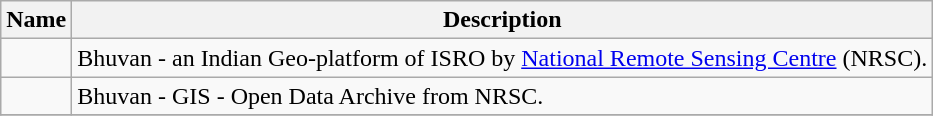<table class="wikitable sortable" style="text-align: left; color: black;">
<tr>
<th data-sort-type="text"><strong>Name</strong></th>
<th class="unsortable"><strong>Description</strong></th>
</tr>
<tr>
<td align="left"></td>
<td>Bhuvan - an Indian Geo-platform of ISRO by <a href='#'>National Remote Sensing Centre</a> (NRSC).</td>
</tr>
<tr>
<td align="left"></td>
<td>Bhuvan - GIS - Open Data Archive from NRSC.</td>
</tr>
<tr>
</tr>
</table>
